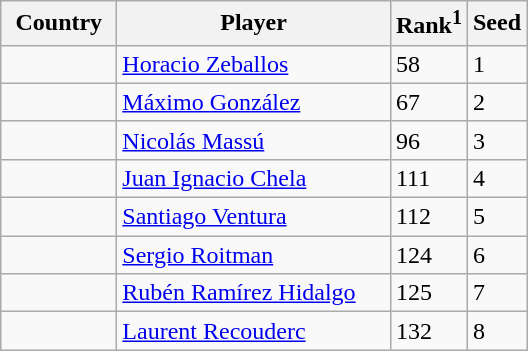<table class="sortable wikitable">
<tr>
<th width="70">Country</th>
<th width="175">Player</th>
<th>Rank<sup>1</sup></th>
<th>Seed</th>
</tr>
<tr>
<td></td>
<td><a href='#'>Horacio Zeballos</a></td>
<td>58</td>
<td>1</td>
</tr>
<tr>
<td></td>
<td><a href='#'>Máximo González</a></td>
<td>67</td>
<td>2</td>
</tr>
<tr>
<td></td>
<td><a href='#'>Nicolás Massú</a></td>
<td>96</td>
<td>3</td>
</tr>
<tr>
<td></td>
<td><a href='#'>Juan Ignacio Chela</a></td>
<td>111</td>
<td>4</td>
</tr>
<tr>
<td></td>
<td><a href='#'>Santiago Ventura</a></td>
<td>112</td>
<td>5</td>
</tr>
<tr>
<td></td>
<td><a href='#'>Sergio Roitman</a></td>
<td>124</td>
<td>6</td>
</tr>
<tr>
<td></td>
<td><a href='#'>Rubén Ramírez Hidalgo</a></td>
<td>125</td>
<td>7</td>
</tr>
<tr>
<td></td>
<td><a href='#'>Laurent Recouderc</a></td>
<td>132</td>
<td>8</td>
</tr>
</table>
